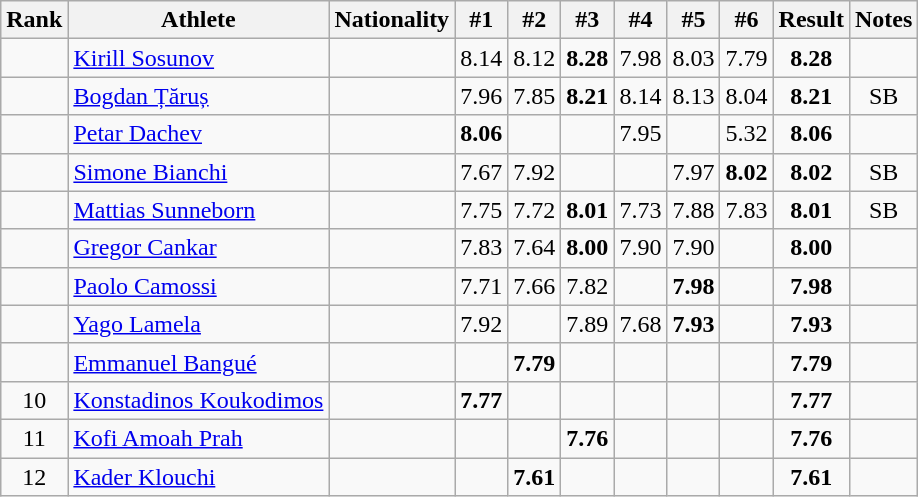<table class="wikitable sortable" style="text-align:center">
<tr>
<th>Rank</th>
<th>Athlete</th>
<th>Nationality</th>
<th>#1</th>
<th>#2</th>
<th>#3</th>
<th>#4</th>
<th>#5</th>
<th>#6</th>
<th>Result</th>
<th>Notes</th>
</tr>
<tr>
<td></td>
<td align="left"><a href='#'>Kirill Sosunov</a></td>
<td align=left></td>
<td>8.14</td>
<td>8.12</td>
<td><strong>8.28</strong></td>
<td>7.98</td>
<td>8.03</td>
<td>7.79</td>
<td><strong>8.28</strong></td>
<td></td>
</tr>
<tr>
<td></td>
<td align="left"><a href='#'>Bogdan Țăruș</a></td>
<td align=left></td>
<td>7.96</td>
<td>7.85</td>
<td><strong>8.21</strong></td>
<td>8.14</td>
<td>8.13</td>
<td>8.04</td>
<td><strong>8.21</strong></td>
<td>SB</td>
</tr>
<tr>
<td></td>
<td align="left"><a href='#'>Petar Dachev</a></td>
<td align=left></td>
<td><strong>8.06</strong></td>
<td></td>
<td></td>
<td>7.95</td>
<td></td>
<td>5.32</td>
<td><strong>8.06</strong></td>
<td></td>
</tr>
<tr>
<td></td>
<td align="left"><a href='#'>Simone Bianchi</a></td>
<td align=left></td>
<td>7.67</td>
<td>7.92</td>
<td></td>
<td></td>
<td>7.97</td>
<td><strong>8.02</strong></td>
<td><strong>8.02</strong></td>
<td>SB</td>
</tr>
<tr>
<td></td>
<td align="left"><a href='#'>Mattias Sunneborn</a></td>
<td align=left></td>
<td>7.75</td>
<td>7.72</td>
<td><strong>8.01</strong></td>
<td>7.73</td>
<td>7.88</td>
<td>7.83</td>
<td><strong>8.01</strong></td>
<td>SB</td>
</tr>
<tr>
<td></td>
<td align="left"><a href='#'>Gregor Cankar</a></td>
<td align=left></td>
<td>7.83</td>
<td>7.64</td>
<td><strong>8.00</strong></td>
<td>7.90</td>
<td>7.90</td>
<td></td>
<td><strong>8.00</strong></td>
<td></td>
</tr>
<tr>
<td></td>
<td align="left"><a href='#'>Paolo Camossi</a></td>
<td align=left></td>
<td>7.71</td>
<td>7.66</td>
<td>7.82</td>
<td></td>
<td><strong>7.98</strong></td>
<td></td>
<td><strong>7.98</strong></td>
<td></td>
</tr>
<tr>
<td></td>
<td align="left"><a href='#'>Yago Lamela</a></td>
<td align=left></td>
<td>7.92</td>
<td></td>
<td>7.89</td>
<td>7.68</td>
<td><strong>7.93</strong></td>
<td></td>
<td><strong>7.93</strong></td>
<td></td>
</tr>
<tr>
<td></td>
<td align="left"><a href='#'>Emmanuel Bangué</a></td>
<td align=left></td>
<td></td>
<td><strong>7.79</strong></td>
<td></td>
<td></td>
<td></td>
<td></td>
<td><strong>7.79</strong></td>
<td></td>
</tr>
<tr>
<td>10</td>
<td align="left"><a href='#'>Konstadinos Koukodimos</a></td>
<td align=left></td>
<td><strong>7.77</strong></td>
<td></td>
<td></td>
<td></td>
<td></td>
<td></td>
<td><strong>7.77</strong></td>
<td></td>
</tr>
<tr>
<td>11</td>
<td align="left"><a href='#'>Kofi Amoah Prah</a></td>
<td align=left></td>
<td></td>
<td></td>
<td><strong>7.76</strong></td>
<td></td>
<td></td>
<td></td>
<td><strong>7.76</strong></td>
<td></td>
</tr>
<tr>
<td>12</td>
<td align="left"><a href='#'>Kader Klouchi</a></td>
<td align=left></td>
<td></td>
<td><strong>7.61</strong></td>
<td></td>
<td></td>
<td></td>
<td></td>
<td><strong>7.61</strong></td>
<td></td>
</tr>
</table>
